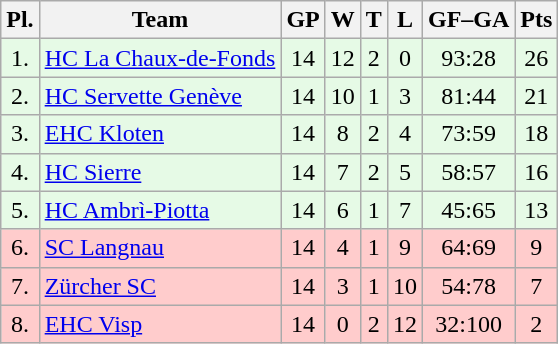<table class="wikitable">
<tr>
<th>Pl.</th>
<th>Team</th>
<th>GP</th>
<th>W</th>
<th>T</th>
<th>L</th>
<th>GF–GA</th>
<th>Pts</th>
</tr>
<tr align="center " bgcolor="#e6fae6">
<td>1.</td>
<td align="left"><a href='#'>HC La Chaux-de-Fonds</a></td>
<td>14</td>
<td>12</td>
<td>2</td>
<td>0</td>
<td>93:28</td>
<td>26</td>
</tr>
<tr align="center "  bgcolor="#e6fae6">
<td>2.</td>
<td align="left"><a href='#'>HC Servette Genève</a></td>
<td>14</td>
<td>10</td>
<td>1</td>
<td>3</td>
<td>81:44</td>
<td>21</td>
</tr>
<tr align="center "  bgcolor="#e6fae6">
<td>3.</td>
<td align="left"><a href='#'>EHC Kloten</a></td>
<td>14</td>
<td>8</td>
<td>2</td>
<td>4</td>
<td>73:59</td>
<td>18</td>
</tr>
<tr align="center "  bgcolor="#e6fae6">
<td>4.</td>
<td align="left"><a href='#'>HC Sierre</a></td>
<td>14</td>
<td>7</td>
<td>2</td>
<td>5</td>
<td>58:57</td>
<td>16</td>
</tr>
<tr align="center " bgcolor="#e6fae6">
<td>5.</td>
<td align="left"><a href='#'>HC Ambrì-Piotta</a></td>
<td>14</td>
<td>6</td>
<td>1</td>
<td>7</td>
<td>45:65</td>
<td>13</td>
</tr>
<tr align="center "  bgcolor="#ffcccc">
<td>6.</td>
<td align="left"><a href='#'>SC Langnau</a></td>
<td>14</td>
<td>4</td>
<td>1</td>
<td>9</td>
<td>64:69</td>
<td>9</td>
</tr>
<tr align="center "  bgcolor="#ffcccc">
<td>7.</td>
<td align="left"><a href='#'>Zürcher SC</a></td>
<td>14</td>
<td>3</td>
<td>1</td>
<td>10</td>
<td>54:78</td>
<td>7</td>
</tr>
<tr align="center "  bgcolor="#ffcccc">
<td>8.</td>
<td align="left"><a href='#'>EHC Visp</a></td>
<td>14</td>
<td>0</td>
<td>2</td>
<td>12</td>
<td>32:100</td>
<td>2</td>
</tr>
</table>
